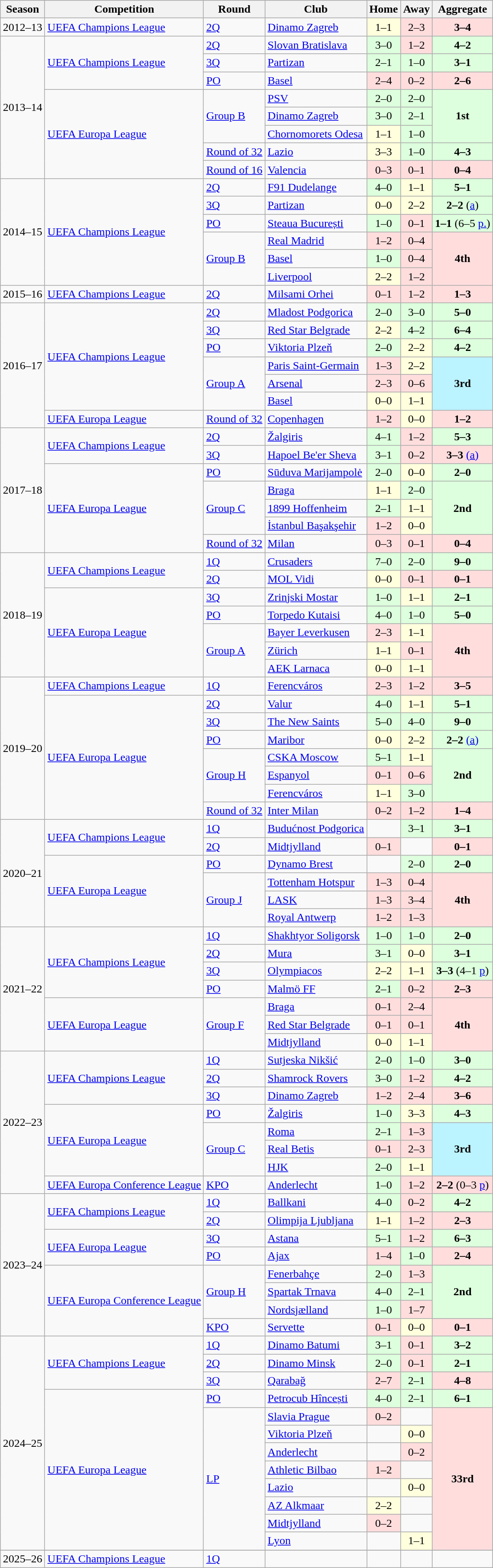<table class="wikitable" style="text-align:left">
<tr>
<th>Season</th>
<th>Competition</th>
<th>Round</th>
<th>Club</th>
<th>Home</th>
<th>Away</th>
<th>Aggregate</th>
</tr>
<tr>
<td>2012–13</td>
<td><a href='#'>UEFA Champions League</a></td>
<td><a href='#'>2Q</a></td>
<td> <a href='#'>Dinamo Zagreb</a></td>
<td bgcolor="#ffffdd" style="text-align:center;">1–1</td>
<td bgcolor="#ffdddd" style="text-align:center;">2–3</td>
<td bgcolor="#ffdddd" style="text-align:center;"><strong>3–4</strong></td>
</tr>
<tr>
<td rowspan="8">2013–14</td>
<td rowspan="3"><a href='#'>UEFA Champions League</a></td>
<td><a href='#'>2Q</a></td>
<td> <a href='#'>Slovan Bratislava</a></td>
<td bgcolor="#ddffdd" style="text-align:center;">3–0</td>
<td bgcolor="#ffdddd" style="text-align:center;">1–2</td>
<td bgcolor="#ddffdd" style="text-align:center;"><strong>4–2</strong></td>
</tr>
<tr>
<td><a href='#'>3Q</a></td>
<td> <a href='#'>Partizan</a></td>
<td bgcolor="#ddffdd" style="text-align:center;">2–1</td>
<td bgcolor="#ddffdd" style="text-align:center;">1–0</td>
<td bgcolor="#ddffdd" style="text-align:center;"><strong>3–1</strong></td>
</tr>
<tr>
<td><a href='#'>PO</a></td>
<td> <a href='#'>Basel</a></td>
<td bgcolor="#ffdddd" style="text-align:center;">2–4</td>
<td bgcolor="#ffdddd" style="text-align:center;">0–2</td>
<td bgcolor="#ffdddd" style="text-align:center;"><strong>2–6</strong></td>
</tr>
<tr>
<td rowspan="5"><a href='#'>UEFA Europa League</a></td>
<td rowspan="3"><a href='#'>Group B</a></td>
<td> <a href='#'>PSV</a></td>
<td bgcolor="#ddffdd" style="text-align:center;">2–0</td>
<td bgcolor="#ddffdd" style="text-align:center;">2–0</td>
<td bgcolor="#ddffdd" rowspan="3" align="center"><strong>1st</strong></td>
</tr>
<tr>
<td> <a href='#'>Dinamo Zagreb</a></td>
<td bgcolor="#ddffdd" style="text-align:center;">3–0</td>
<td bgcolor="#ddffdd" style="text-align:center;">2–1</td>
</tr>
<tr>
<td> <a href='#'>Chornomorets Odesa</a></td>
<td bgcolor="#ffffdd" style="text-align:center;">1–1</td>
<td bgcolor="#ddffdd" style="text-align:center;">1–0</td>
</tr>
<tr>
<td><a href='#'>Round of 32</a></td>
<td> <a href='#'>Lazio</a></td>
<td bgcolor="#ffffdd" style="text-align:center;">3–3</td>
<td bgcolor="#ddffdd" style="text-align:center;">1–0</td>
<td bgcolor="#ddffdd" style="text-align:center;"><strong>4–3</strong></td>
</tr>
<tr>
<td><a href='#'>Round of 16</a></td>
<td> <a href='#'>Valencia</a></td>
<td bgcolor="#ffdddd" style="text-align:center;">0–3</td>
<td bgcolor="#ffdddd" style="text-align:center;">0–1</td>
<td bgcolor="#ffdddd" style="text-align:center;"><strong>0–4</strong></td>
</tr>
<tr>
<td rowspan="6">2014–15</td>
<td rowspan="6"><a href='#'>UEFA Champions League</a></td>
<td><a href='#'>2Q</a></td>
<td> <a href='#'>F91 Dudelange</a></td>
<td bgcolor="#ddffdd" style="text-align:center;">4–0</td>
<td bgcolor="#ffffdd" style="text-align:center;">1–1</td>
<td bgcolor="#ddffdd" style="text-align:center;"><strong>5–1</strong></td>
</tr>
<tr>
<td><a href='#'>3Q</a></td>
<td> <a href='#'>Partizan</a></td>
<td bgcolor="#ffffdd" style="text-align:center;">0–0</td>
<td bgcolor="#ffffdd" style="text-align:center;">2–2</td>
<td bgcolor="#ddffdd" style="text-align:center;"><strong>2–2</strong> (<a href='#'>a</a>)</td>
</tr>
<tr>
<td><a href='#'>PO</a></td>
<td> <a href='#'>Steaua București</a></td>
<td bgcolor="#ddffdd" style="text-align:center;">1–0</td>
<td bgcolor="#ffdddd" style="text-align:center;">0–1</td>
<td bgcolor="#ddffdd" style="text-align:center;"><strong>1–1</strong> (6–5 <a href='#'>p.</a>)</td>
</tr>
<tr>
<td rowspan="3"><a href='#'>Group B</a></td>
<td> <a href='#'>Real Madrid</a></td>
<td bgcolor="#ffdddd" style="text-align:center;">1–2</td>
<td bgcolor="#ffdddd" style="text-align:center;">0–4</td>
<td bgcolor="#ffdddd" rowspan="3" align="center"><strong>4th</strong></td>
</tr>
<tr>
<td> <a href='#'>Basel</a></td>
<td bgcolor="#ddffdd" style="text-align:center;">1–0</td>
<td bgcolor="#ffdddd" style="text-align:center;">0–4</td>
</tr>
<tr>
<td> <a href='#'>Liverpool</a></td>
<td bgcolor="#ffffdd" style="text-align:center;">2–2</td>
<td bgcolor="#ffdddd" style="text-align:center;">1–2</td>
</tr>
<tr>
<td>2015–16</td>
<td><a href='#'>UEFA Champions League</a></td>
<td><a href='#'>2Q</a></td>
<td> <a href='#'>Milsami Orhei</a></td>
<td bgcolor="#ffdddd" style="text-align:center;">0–1</td>
<td bgcolor="#ffdddd" style="text-align:center;">1–2</td>
<td bgcolor="#ffdddd" style="text-align:center;"><strong>1–3</strong></td>
</tr>
<tr>
<td rowspan="7">2016–17</td>
<td rowspan="6"><a href='#'>UEFA Champions League</a></td>
<td><a href='#'>2Q</a></td>
<td> <a href='#'>Mladost Podgorica</a></td>
<td bgcolor="#ddffdd" style="text-align:center;">2–0</td>
<td bgcolor="#ddffdd" style="text-align:center;">3–0</td>
<td bgcolor="#ddffdd" style="text-align:center;"><strong>5–0</strong></td>
</tr>
<tr>
<td><a href='#'>3Q</a></td>
<td> <a href='#'>Red Star Belgrade</a></td>
<td bgcolor="#ffffdd" style="text-align:center;">2–2</td>
<td bgcolor="#ddffdd" style="text-align:center;">4–2</td>
<td bgcolor="#ddffdd" style="text-align:center;"><strong>6–4</strong></td>
</tr>
<tr>
<td><a href='#'>PO</a></td>
<td> <a href='#'>Viktoria Plzeň</a></td>
<td bgcolor="#ddffdd" style="text-align:center;">2–0</td>
<td bgcolor="#ffffdd" style="text-align:center;">2–2</td>
<td bgcolor="#ddffdd" style="text-align:center;"><strong>4–2</strong></td>
</tr>
<tr>
<td rowspan="3"><a href='#'>Group A</a></td>
<td> <a href='#'>Paris Saint-Germain</a></td>
<td bgcolor="#ffdddd" style="text-align:center;">1–3</td>
<td bgcolor="#ffffdd" style="text-align:center;">2–2</td>
<td bgcolor=#BBF3FF rowspan="3" align="center"><strong>3rd</strong></td>
</tr>
<tr>
<td> <a href='#'>Arsenal</a></td>
<td bgcolor="#ffdddd" style="text-align:center;">2–3</td>
<td bgcolor="#ffdddd" style="text-align:center;">0–6</td>
</tr>
<tr>
<td> <a href='#'>Basel</a></td>
<td bgcolor="#ffffdd" style="text-align:center;">0–0</td>
<td bgcolor="#ffffdd" style="text-align:center;">1–1</td>
</tr>
<tr>
<td><a href='#'>UEFA Europa League</a></td>
<td><a href='#'>Round of 32</a></td>
<td> <a href='#'>Copenhagen</a></td>
<td bgcolor="#ffdddd" style="text-align:center;">1–2</td>
<td bgcolor="#ffffdd" style="text-align:center;">0–0</td>
<td bgcolor="#ffdddd" style="text-align:center;"><strong>1–2</strong></td>
</tr>
<tr>
<td rowspan="7">2017–18</td>
<td rowspan="2"><a href='#'>UEFA Champions League</a></td>
<td><a href='#'>2Q</a></td>
<td> <a href='#'>Žalgiris</a></td>
<td bgcolor="#ddffdd" style="text-align:center;">4–1</td>
<td bgcolor="#ffdddd" style="text-align:center;">1–2</td>
<td bgcolor="#ddffdd" style="text-align:center;"><strong>5–3</strong></td>
</tr>
<tr>
<td><a href='#'>3Q</a></td>
<td> <a href='#'>Hapoel Be'er Sheva</a></td>
<td bgcolor="#ddffdd" style="text-align:center;">3–1</td>
<td bgcolor="#ffdddd" style="text-align:center;">0–2</td>
<td bgcolor="#ffdddd" style="text-align:center;"><strong>3–3</strong> <a href='#'>(a)</a></td>
</tr>
<tr>
<td rowspan="5"><a href='#'>UEFA Europa League</a></td>
<td><a href='#'>PO</a></td>
<td> <a href='#'>Sūduva Marijampolė</a></td>
<td bgcolor="#ddffdd" style="text-align:center;">2–0</td>
<td bgcolor="#ffffdd" style="text-align:center;">0–0</td>
<td bgcolor="#ddffdd" style="text-align:center;"><strong>2–0</strong></td>
</tr>
<tr>
<td rowspan="3"><a href='#'>Group C</a></td>
<td> <a href='#'>Braga</a></td>
<td bgcolor="#ffffdd" style="text-align:center;">1–1</td>
<td bgcolor="#ddffdd" style="text-align:center;">2–0</td>
<td bgcolor="#ddffdd" rowspan="3" align="center"><strong>2nd</strong></td>
</tr>
<tr>
<td> <a href='#'>1899 Hoffenheim</a></td>
<td bgcolor="#ddffdd" style="text-align:center;">2–1</td>
<td bgcolor="#ffffdd" style="text-align:center;">1–1</td>
</tr>
<tr>
<td> <a href='#'>İstanbul Başakşehir</a></td>
<td bgcolor="#ffdddd" style="text-align:center;">1–2</td>
<td bgcolor="#ffffdd" style="text-align:center;">0–0</td>
</tr>
<tr>
<td><a href='#'>Round of 32</a></td>
<td> <a href='#'>Milan</a></td>
<td bgcolor="#ffdddd" style="text-align:center;">0–3</td>
<td bgcolor="#ffdddd" style="text-align:center;">0–1</td>
<td bgcolor="#ffdddd" style="text-align:center;"><strong>0–4</strong></td>
</tr>
<tr>
<td rowspan="7">2018–19</td>
<td rowspan="2"><a href='#'>UEFA Champions League</a></td>
<td><a href='#'>1Q</a></td>
<td> <a href='#'>Crusaders</a></td>
<td bgcolor="#ddffdd" style="text-align:center;">7–0</td>
<td bgcolor="#ddffdd" style="text-align:center;">2–0</td>
<td bgcolor="#ddffdd" style="text-align:center;"><strong>9–0</strong></td>
</tr>
<tr>
<td><a href='#'>2Q</a></td>
<td> <a href='#'>MOL Vidi</a></td>
<td bgcolor="#ffffdd" style="text-align:center;">0–0</td>
<td bgcolor="#ffdddd" style="text-align:center;">0–1</td>
<td bgcolor="#ffdddd" style="text-align:center;"><strong>0–1</strong></td>
</tr>
<tr>
<td rowspan="5"><a href='#'>UEFA Europa League</a></td>
<td><a href='#'>3Q</a></td>
<td> <a href='#'>Zrinjski Mostar</a></td>
<td bgcolor="#ddffdd" style="text-align:center;">1–0</td>
<td bgcolor="#ffffdd" style="text-align:center;">1–1</td>
<td bgcolor="#ddffdd" style="text-align:center;"><strong>2–1</strong></td>
</tr>
<tr>
<td><a href='#'>PO</a></td>
<td> <a href='#'>Torpedo Kutaisi</a></td>
<td bgcolor="#ddffdd" style="text-align:center;">4–0</td>
<td bgcolor="#ddffdd" style="text-align:center;">1–0</td>
<td bgcolor="#ddffdd" style="text-align:center;"><strong>5–0</strong></td>
</tr>
<tr>
<td rowspan="3"><a href='#'>Group A</a></td>
<td> <a href='#'>Bayer Leverkusen</a></td>
<td bgcolor="#ffdddd" style="text-align:center;">2–3</td>
<td bgcolor="#ffffdd" style="text-align:center;">1–1</td>
<td bgcolor="#ffdddd" rowspan="3" align="center"><strong>4th</strong></td>
</tr>
<tr>
<td> <a href='#'>Zürich</a></td>
<td bgcolor="#ffffdd" style="text-align:center;">1–1</td>
<td bgcolor="#ffdddd" style="text-align:center;">0–1</td>
</tr>
<tr>
<td> <a href='#'>AEK Larnaca</a></td>
<td bgcolor="#ffffdd" style="text-align:center;">0–0</td>
<td bgcolor="#ffffdd" style="text-align:center;">1–1</td>
</tr>
<tr>
<td rowspan="8">2019–20</td>
<td><a href='#'>UEFA Champions League</a></td>
<td><a href='#'>1Q</a></td>
<td> <a href='#'>Ferencváros</a></td>
<td bgcolor="#ffdddd" style="text-align:center;">2–3</td>
<td bgcolor="#ffdddd" style="text-align:center;">1–2</td>
<td bgcolor="#ffdddd" style="text-align:center;"><strong>3–5</strong></td>
</tr>
<tr>
<td rowspan="7"><a href='#'>UEFA Europa League</a></td>
<td><a href='#'>2Q</a></td>
<td> <a href='#'>Valur</a></td>
<td bgcolor="#ddffdd" style="text-align:center;">4–0</td>
<td bgcolor="#ffffdd" style="text-align:center;">1–1</td>
<td bgcolor="#ddffdd" style="text-align:center;"><strong>5–1</strong></td>
</tr>
<tr>
<td><a href='#'>3Q</a></td>
<td> <a href='#'>The New Saints</a></td>
<td bgcolor="#ddffdd" style="text-align:center;">5–0</td>
<td bgcolor="#ddffdd" style="text-align:center;">4–0</td>
<td bgcolor="#ddffdd" style="text-align:center;"><strong>9–0</strong></td>
</tr>
<tr>
<td><a href='#'>PO</a></td>
<td> <a href='#'>Maribor</a></td>
<td bgcolor="#ffffdd" style="text-align:center;">0–0</td>
<td bgcolor="#ffffdd" style="text-align:center;">2–2</td>
<td bgcolor="#ddffdd" style="text-align:center;"><strong>2–2</strong> <a href='#'>(a)</a></td>
</tr>
<tr>
<td rowspan="3"><a href='#'>Group H</a></td>
<td> <a href='#'>CSKA Moscow</a></td>
<td bgcolor="#ddffdd" style="text-align:center;">5–1</td>
<td bgcolor="#ffffdd" style="text-align:center;">1–1</td>
<td bgcolor="#ddffdd" rowspan="3" align="center"><strong>2nd</strong></td>
</tr>
<tr>
<td> <a href='#'>Espanyol</a></td>
<td bgcolor="#ffdddd" style="text-align:center;">0–1</td>
<td bgcolor="#ffdddd" style="text-align:center;">0–6</td>
</tr>
<tr>
<td> <a href='#'>Ferencváros</a></td>
<td bgcolor="#ffffdd" style="text-align:center;">1–1</td>
<td bgcolor="#ddffdd" style="text-align:center;">3–0</td>
</tr>
<tr>
<td><a href='#'>Round of 32</a></td>
<td> <a href='#'>Inter Milan</a></td>
<td bgcolor="#ffdddd" style="text-align:center;">0–2</td>
<td bgcolor="#ffdddd" style="text-align:center;">1–2</td>
<td bgcolor="#ffdddd" style="text-align:center;"><strong>1–4</strong></td>
</tr>
<tr>
<td rowspan="6">2020–21</td>
<td rowspan="2"><a href='#'>UEFA Champions League</a></td>
<td><a href='#'>1Q</a></td>
<td> <a href='#'>Budućnost Podgorica</a></td>
<td></td>
<td bgcolor="#ddffdd" style="text-align:center;">3–1</td>
<td bgcolor="#ddffdd" style="text-align:center;"><strong>3–1</strong></td>
</tr>
<tr>
<td><a href='#'>2Q</a></td>
<td> <a href='#'>Midtjylland</a></td>
<td bgcolor="#ffdddd" style="text-align:center;">0–1</td>
<td></td>
<td bgcolor="#ffdddd" style="text-align:center;"><strong>0–1</strong></td>
</tr>
<tr>
<td rowspan="4"><a href='#'>UEFA Europa League</a></td>
<td><a href='#'>PO</a></td>
<td> <a href='#'>Dynamo Brest</a></td>
<td></td>
<td bgcolor="#ddffdd" style="text-align:center;">2–0</td>
<td bgcolor="#ddffdd" style="text-align:center;"><strong>2–0</strong></td>
</tr>
<tr>
<td rowspan="3"><a href='#'>Group J</a></td>
<td> <a href='#'>Tottenham Hotspur</a></td>
<td bgcolor="#ffdddd" style="text-align:center;">1–3</td>
<td bgcolor="#ffdddd" style="text-align:center;">0–4</td>
<td bgcolor="#ffdddd" rowspan="3" align="center"><strong>4th</strong></td>
</tr>
<tr>
<td> <a href='#'>LASK</a></td>
<td bgcolor="#ffdddd" style="text-align:center;">1–3</td>
<td bgcolor="#ffdddd" style="text-align:center;">3–4</td>
</tr>
<tr>
<td> <a href='#'>Royal Antwerp</a></td>
<td bgcolor="#ffdddd" style="text-align:center;">1–2</td>
<td bgcolor="#ffdddd" style="text-align:center;">1–3</td>
</tr>
<tr>
<td rowspan="7">2021–22</td>
<td rowspan="4"><a href='#'>UEFA Champions League</a></td>
<td><a href='#'>1Q</a></td>
<td> <a href='#'>Shakhtyor Soligorsk</a></td>
<td bgcolor="#ddffdd" style="text-align:center;">1–0</td>
<td bgcolor="#ddffdd" style="text-align:center;">1–0</td>
<td bgcolor="#ddffdd" style="text-align:center;"><strong>2–0</strong></td>
</tr>
<tr>
<td><a href='#'>2Q</a></td>
<td> <a href='#'>Mura</a></td>
<td bgcolor="#ddffdd" style="text-align:center;">3–1</td>
<td bgcolor="#ffffdd" style="text-align:center;">0–0</td>
<td bgcolor="#ddffdd" style="text-align:center;"><strong>3–1</strong></td>
</tr>
<tr>
<td><a href='#'>3Q</a></td>
<td> <a href='#'>Olympiacos</a></td>
<td bgcolor="#ffffdd" style="text-align:center;">2–2</td>
<td bgcolor="#ffffdd" style="text-align:center;">1–1</td>
<td bgcolor="#ddffdd" style="text-align:center;"><strong>3–3</strong> (4–1 <a href='#'>p</a>)</td>
</tr>
<tr>
<td><a href='#'>PO</a></td>
<td> <a href='#'>Malmö FF</a></td>
<td bgcolor="#ddffdd" style="text-align:center;">2–1</td>
<td bgcolor="#ffdddd" style="text-align:center;">0–2</td>
<td bgcolor="#ffdddd" style="text-align:center;"><strong>2–3</strong></td>
</tr>
<tr>
<td rowspan="3"><a href='#'>UEFA Europa League</a></td>
<td rowspan="3"><a href='#'>Group F</a></td>
<td> <a href='#'>Braga</a></td>
<td bgcolor="#ffdddd" style="text-align:center;">0–1</td>
<td bgcolor="#ffdddd" style="text-align:center;">2–4</td>
<td bgcolor="#ffdddd" rowspan="3" align="center"><strong>4th</strong></td>
</tr>
<tr>
<td> <a href='#'>Red Star Belgrade</a></td>
<td bgcolor="#ffdddd" style="text-align:center;">0–1</td>
<td bgcolor="#ffdddd" style="text-align:center;">0–1</td>
</tr>
<tr>
<td> <a href='#'>Midtjylland</a></td>
<td bgcolor="#ffffdd" style="text-align:center;">0–0</td>
<td bgcolor="#ffffdd" style="text-align:center;">1–1</td>
</tr>
<tr>
<td rowspan="8">2022–23</td>
<td rowspan="3"><a href='#'>UEFA Champions League</a></td>
<td><a href='#'>1Q</a></td>
<td> <a href='#'>Sutjeska Nikšić</a></td>
<td bgcolor="#ddffdd" style="text-align:center;">2–0</td>
<td bgcolor="#ddffdd" style="text-align:center;">1–0</td>
<td bgcolor="#ddffdd" style="text-align:center;"><strong>3–0</strong></td>
</tr>
<tr>
<td><a href='#'>2Q</a></td>
<td> <a href='#'>Shamrock Rovers</a></td>
<td bgcolor="#ddffdd" style="text-align:center;">3–0</td>
<td bgcolor="#ffdddd" style="text-align:center;">1–2</td>
<td bgcolor="#ddffdd" style="text-align:center;"><strong>4–2</strong></td>
</tr>
<tr>
<td><a href='#'>3Q</a></td>
<td> <a href='#'>Dinamo Zagreb</a></td>
<td bgcolor="#ffdddd" style="text-align:center;">1–2</td>
<td bgcolor="#ffdddd" style="text-align:center;">2–4</td>
<td bgcolor="#ffdddd" style="text-align:center;"><strong>3–6</strong></td>
</tr>
<tr>
<td rowspan="4"><a href='#'>UEFA Europa League</a></td>
<td><a href='#'>PO</a></td>
<td> <a href='#'>Žalgiris</a></td>
<td bgcolor="#ddffdd" style="text-align:center;">1–0</td>
<td bgcolor="#ffffdd" style="text-align:center;">3–3</td>
<td bgcolor="#ddffdd" style="text-align:center;"><strong>4–3</strong></td>
</tr>
<tr>
<td rowspan="3"><a href='#'>Group C</a></td>
<td> <a href='#'>Roma</a></td>
<td bgcolor="#ddffdd" style="text-align:center;">2–1</td>
<td bgcolor="#ffdddd" style="text-align:center;">1–3</td>
<td bgcolor=#BBF3FF rowspan="3" align="center"><strong>3rd</strong></td>
</tr>
<tr>
<td> <a href='#'>Real Betis</a></td>
<td bgcolor="#ffdddd" style="text-align:center;">0–1</td>
<td bgcolor="#ffdddd" style="text-align:center;">2–3</td>
</tr>
<tr>
<td> <a href='#'>HJK</a></td>
<td bgcolor="#ddffdd" style="text-align:center;">2–0</td>
<td bgcolor="#ffffdd" style="text-align:center;">1–1</td>
</tr>
<tr>
<td rowspan="1"><a href='#'>UEFA Europa Conference League</a></td>
<td><a href='#'>KPO</a></td>
<td> <a href='#'>Anderlecht</a></td>
<td bgcolor="#ddffdd" style="text-align:center;">1–0</td>
<td bgcolor="#ffdddd" style="text-align:center;">1–2</td>
<td bgcolor="#ffdddd" style="text-align:center;"><strong>2–2</strong> (0–3 <a href='#'>p</a>)</td>
</tr>
<tr>
<td rowspan=8>2023–24</td>
<td rowspan=2><a href='#'>UEFA Champions League</a></td>
<td><a href='#'>1Q</a></td>
<td> <a href='#'>Ballkani</a></td>
<td bgcolor="#ddffdd" style="text-align:center;">4–0</td>
<td bgcolor="#ffdddd" style="text-align:center;">0–2</td>
<td bgcolor="#ddffdd" style="text-align:center;"><strong>4–2</strong></td>
</tr>
<tr>
<td><a href='#'>2Q</a></td>
<td> <a href='#'>Olimpija Ljubljana</a></td>
<td bgcolor="#ffffdd" style="text-align:center;">1–1</td>
<td bgcolor="#ffdddd" style="text-align:center;">1–2</td>
<td bgcolor="#ffdddd" style="text-align:center;"><strong>2–3</strong></td>
</tr>
<tr>
<td rowspan=2><a href='#'>UEFA Europa League</a></td>
<td><a href='#'>3Q</a></td>
<td> <a href='#'>Astana</a></td>
<td bgcolor="#ddffdd" style="text-align:center;">5–1</td>
<td bgcolor="#ffdddd" style="text-align:center;">1–2</td>
<td bgcolor="#ddffdd" style="text-align:center;"><strong>6–3</strong></td>
</tr>
<tr>
<td><a href='#'>PO</a></td>
<td> <a href='#'>Ajax</a></td>
<td bgcolor="#ffdddd" style="text-align:center;">1–4</td>
<td bgcolor="#ddffdd" style="text-align:center;">1–0</td>
<td bgcolor="#ffdddd" style="text-align:center;"><strong>2–4</strong></td>
</tr>
<tr>
<td rowspan="4"><a href='#'>UEFA Europa Conference League</a></td>
<td rowspan="3"><a href='#'>Group H</a></td>
<td> <a href='#'>Fenerbahçe</a></td>
<td bgcolor="#ddffdd" style="text-align:center;">2–0</td>
<td bgcolor="#ffdddd" style="text-align:center;">1–3</td>
<td bgcolor="#ddffdd" rowspan="3" align="center"><strong>2nd</strong></td>
</tr>
<tr>
<td> <a href='#'>Spartak Trnava</a></td>
<td bgcolor="#ddffdd" style="text-align:center;">4–0</td>
<td bgcolor="#ddffdd" style="text-align:center;">2–1</td>
</tr>
<tr>
<td> <a href='#'>Nordsjælland</a></td>
<td bgcolor="#ddffdd" style="text-align:center;">1–0</td>
<td bgcolor="#ffdddd" style="text-align:center;">1–7</td>
</tr>
<tr>
<td><a href='#'>KPO</a></td>
<td> <a href='#'>Servette</a></td>
<td bgcolor="#ffdddd" style="text-align:center;">0–1</td>
<td bgcolor="#ffffdd" style="text-align:center;">0–0</td>
<td bgcolor="#ffdddd" style="text-align:center;"><strong>0–1</strong></td>
</tr>
<tr>
<td rowspan=12>2024–25</td>
<td rowspan=3><a href='#'>UEFA Champions League</a></td>
<td><a href='#'>1Q</a></td>
<td> <a href='#'>Dinamo Batumi</a></td>
<td bgcolor="#ddffdd" style="text-align:center;">3–1</td>
<td bgcolor="#ffdddd" style="text-align:center;">0–1</td>
<td bgcolor="#ddffdd" style="text-align:center;"><strong>3–2</strong></td>
</tr>
<tr>
<td><a href='#'>2Q</a></td>
<td> <a href='#'>Dinamo Minsk</a></td>
<td bgcolor="#ddffdd" style="text-align:center;">2–0</td>
<td bgcolor="#ffdddd" style="text-align:center;">0–1</td>
<td bgcolor="#ddffdd" style="text-align:center;"><strong>2–1</strong></td>
</tr>
<tr>
<td><a href='#'>3Q</a></td>
<td> <a href='#'>Qarabağ</a></td>
<td bgcolor="#ffdddd" style="text-align:center;">2–7</td>
<td bgcolor="#ddffdd" style="text-align:center;">2–1</td>
<td bgcolor="#ffdddd" style="text-align:center;"><strong>4–8</strong></td>
</tr>
<tr>
<td rowspan=9><a href='#'>UEFA Europa League</a></td>
<td><a href='#'>PO</a></td>
<td> <a href='#'>Petrocub Hîncești</a></td>
<td bgcolor="#ddffdd" style="text-align:center;">4–0</td>
<td bgcolor="#ddffdd" style="text-align:center;">2–1</td>
<td bgcolor="#ddffdd" style="text-align:center;"><strong>6–1</strong></td>
</tr>
<tr>
<td rowspan=8><a href='#'>LP</a></td>
<td> <a href='#'>Slavia Prague</a></td>
<td bgcolor="#ffdddd" style="text-align:center;">0–2</td>
<td></td>
<td rowspan=8 bgcolor="#ffdddd" style="text-align:center;"><strong>33rd</strong></td>
</tr>
<tr>
<td> <a href='#'>Viktoria Plzeň</a></td>
<td></td>
<td bgcolor="#ffffdd" style="text-align:center;">0–0</td>
</tr>
<tr>
<td> <a href='#'>Anderlecht</a></td>
<td></td>
<td bgcolor="#ffdddd" style="text-align:center;">0–2</td>
</tr>
<tr>
<td> <a href='#'>Athletic Bilbao</a></td>
<td bgcolor="#ffdddd" style="text-align:center;">1–2</td>
<td></td>
</tr>
<tr>
<td> <a href='#'>Lazio</a></td>
<td></td>
<td bgcolor="#ffffdd" style="text-align:center;">0–0</td>
</tr>
<tr>
<td> <a href='#'>AZ Alkmaar</a></td>
<td bgcolor="#ffffdd" style="text-align:center;">2–2</td>
<td></td>
</tr>
<tr>
<td> <a href='#'>Midtjylland</a></td>
<td bgcolor="#ffdddd" style="text-align:center;">0–2</td>
<td></td>
</tr>
<tr>
<td> <a href='#'>Lyon</a></td>
<td></td>
<td bgcolor="#ffffdd" style="text-align:center;">1–1</td>
</tr>
<tr>
</tr>
<tr>
<td>2025–26</td>
<td><a href='#'>UEFA Champions League</a></td>
<td><a href='#'>1Q</a></td>
<td></td>
<td style="text-align:center;"></td>
<td style="text-align:center;"></td>
<td style="text-align:center;"></td>
</tr>
</table>
